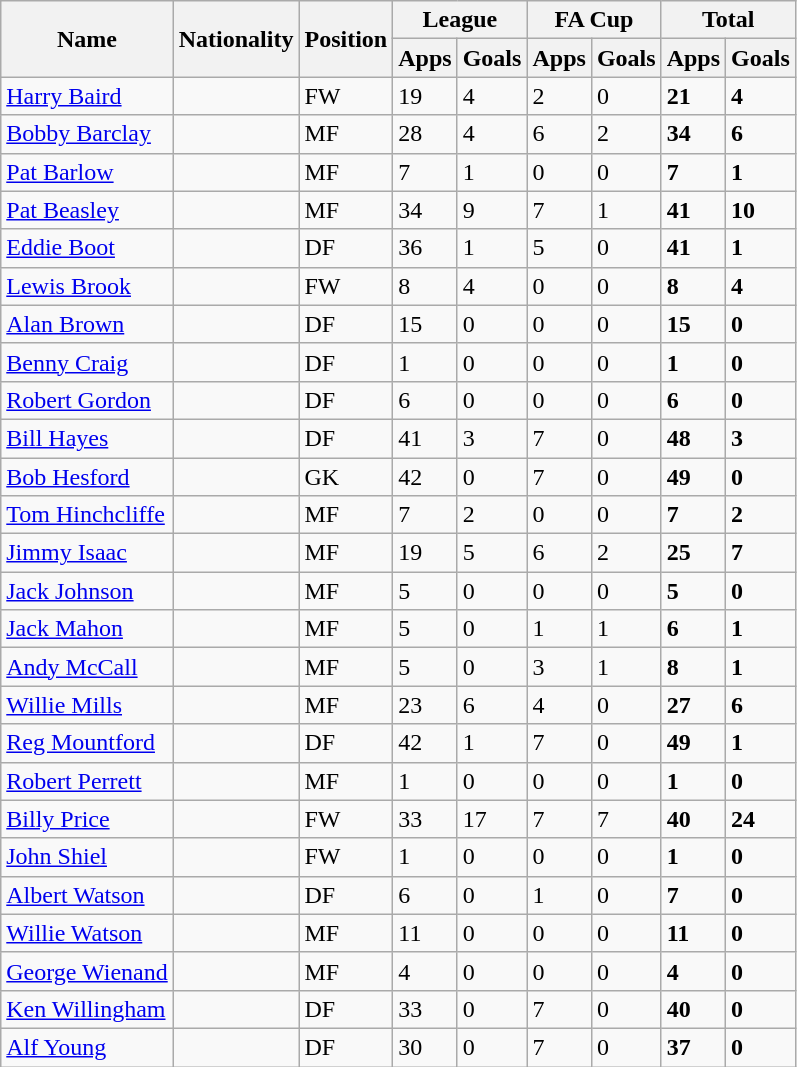<table class="wikitable sortable">
<tr>
<th scope=col rowspan=2>Name</th>
<th scope=col rowspan=2>Nationality</th>
<th scope=col rowspan=2>Position</th>
<th colspan=2>League</th>
<th colspan=2>FA Cup</th>
<th colspan=2>Total</th>
</tr>
<tr>
<th>Apps</th>
<th>Goals</th>
<th>Apps</th>
<th>Goals</th>
<th>Apps</th>
<th>Goals</th>
</tr>
<tr>
<td><a href='#'>Harry Baird</a></td>
<td></td>
<td>FW</td>
<td>19</td>
<td>4</td>
<td>2</td>
<td>0</td>
<td><strong>21</strong></td>
<td><strong>4</strong></td>
</tr>
<tr>
<td><a href='#'>Bobby Barclay</a></td>
<td></td>
<td>MF</td>
<td>28</td>
<td>4</td>
<td>6</td>
<td>2</td>
<td><strong>34</strong></td>
<td><strong>6</strong></td>
</tr>
<tr>
<td><a href='#'>Pat Barlow</a></td>
<td></td>
<td>MF</td>
<td>7</td>
<td>1</td>
<td>0</td>
<td>0</td>
<td><strong>7</strong></td>
<td><strong>1</strong></td>
</tr>
<tr>
<td><a href='#'>Pat Beasley</a></td>
<td></td>
<td>MF</td>
<td>34</td>
<td>9</td>
<td>7</td>
<td>1</td>
<td><strong>41</strong></td>
<td><strong>10</strong></td>
</tr>
<tr>
<td><a href='#'>Eddie Boot</a></td>
<td></td>
<td>DF</td>
<td>36</td>
<td>1</td>
<td>5</td>
<td>0</td>
<td><strong>41</strong></td>
<td><strong>1</strong></td>
</tr>
<tr>
<td><a href='#'>Lewis Brook</a></td>
<td></td>
<td>FW</td>
<td>8</td>
<td>4</td>
<td>0</td>
<td>0</td>
<td><strong>8</strong></td>
<td><strong>4</strong></td>
</tr>
<tr>
<td><a href='#'>Alan Brown</a></td>
<td></td>
<td>DF</td>
<td>15</td>
<td>0</td>
<td>0</td>
<td>0</td>
<td><strong>15</strong></td>
<td><strong>0</strong></td>
</tr>
<tr>
<td><a href='#'>Benny Craig</a></td>
<td></td>
<td>DF</td>
<td>1</td>
<td>0</td>
<td>0</td>
<td>0</td>
<td><strong>1</strong></td>
<td><strong>0</strong></td>
</tr>
<tr>
<td><a href='#'>Robert Gordon</a></td>
<td></td>
<td>DF</td>
<td>6</td>
<td>0</td>
<td>0</td>
<td>0</td>
<td><strong>6</strong></td>
<td><strong>0</strong></td>
</tr>
<tr>
<td><a href='#'>Bill Hayes</a></td>
<td></td>
<td>DF</td>
<td>41</td>
<td>3</td>
<td>7</td>
<td>0</td>
<td><strong>48</strong></td>
<td><strong>3</strong></td>
</tr>
<tr>
<td><a href='#'>Bob Hesford</a></td>
<td></td>
<td>GK</td>
<td>42</td>
<td>0</td>
<td>7</td>
<td>0</td>
<td><strong>49</strong></td>
<td><strong>0</strong></td>
</tr>
<tr>
<td><a href='#'>Tom Hinchcliffe</a></td>
<td></td>
<td>MF</td>
<td>7</td>
<td>2</td>
<td>0</td>
<td>0</td>
<td><strong>7</strong></td>
<td><strong>2</strong></td>
</tr>
<tr>
<td><a href='#'>Jimmy Isaac</a></td>
<td></td>
<td>MF</td>
<td>19</td>
<td>5</td>
<td>6</td>
<td>2</td>
<td><strong>25</strong></td>
<td><strong>7</strong></td>
</tr>
<tr>
<td><a href='#'>Jack Johnson</a></td>
<td></td>
<td>MF</td>
<td>5</td>
<td>0</td>
<td>0</td>
<td>0</td>
<td><strong>5</strong></td>
<td><strong>0</strong></td>
</tr>
<tr>
<td><a href='#'>Jack Mahon</a></td>
<td></td>
<td>MF</td>
<td>5</td>
<td>0</td>
<td>1</td>
<td>1</td>
<td><strong>6</strong></td>
<td><strong>1</strong></td>
</tr>
<tr>
<td><a href='#'>Andy McCall</a></td>
<td></td>
<td>MF</td>
<td>5</td>
<td>0</td>
<td>3</td>
<td>1</td>
<td><strong>8</strong></td>
<td><strong>1</strong></td>
</tr>
<tr>
<td><a href='#'>Willie Mills</a></td>
<td></td>
<td>MF</td>
<td>23</td>
<td>6</td>
<td>4</td>
<td>0</td>
<td><strong>27</strong></td>
<td><strong>6</strong></td>
</tr>
<tr>
<td><a href='#'>Reg Mountford</a></td>
<td></td>
<td>DF</td>
<td>42</td>
<td>1</td>
<td>7</td>
<td>0</td>
<td><strong>49</strong></td>
<td><strong>1</strong></td>
</tr>
<tr>
<td><a href='#'>Robert Perrett</a></td>
<td></td>
<td>MF</td>
<td>1</td>
<td>0</td>
<td>0</td>
<td>0</td>
<td><strong>1</strong></td>
<td><strong>0</strong></td>
</tr>
<tr>
<td><a href='#'>Billy Price</a></td>
<td></td>
<td>FW</td>
<td>33</td>
<td>17</td>
<td>7</td>
<td>7</td>
<td><strong>40</strong></td>
<td><strong>24</strong></td>
</tr>
<tr>
<td><a href='#'>John Shiel</a></td>
<td></td>
<td>FW</td>
<td>1</td>
<td>0</td>
<td>0</td>
<td>0</td>
<td><strong>1</strong></td>
<td><strong>0</strong></td>
</tr>
<tr>
<td><a href='#'>Albert Watson</a></td>
<td></td>
<td>DF</td>
<td>6</td>
<td>0</td>
<td>1</td>
<td>0</td>
<td><strong>7</strong></td>
<td><strong>0</strong></td>
</tr>
<tr>
<td><a href='#'>Willie Watson</a></td>
<td></td>
<td>MF</td>
<td>11</td>
<td>0</td>
<td>0</td>
<td>0</td>
<td><strong>11</strong></td>
<td><strong>0</strong></td>
</tr>
<tr>
<td><a href='#'>George Wienand</a></td>
<td></td>
<td>MF</td>
<td>4</td>
<td>0</td>
<td>0</td>
<td>0</td>
<td><strong>4</strong></td>
<td><strong>0</strong></td>
</tr>
<tr>
<td><a href='#'>Ken Willingham</a></td>
<td></td>
<td>DF</td>
<td>33</td>
<td>0</td>
<td>7</td>
<td>0</td>
<td><strong>40</strong></td>
<td><strong>0</strong></td>
</tr>
<tr>
<td><a href='#'>Alf Young</a></td>
<td></td>
<td>DF</td>
<td>30</td>
<td>0</td>
<td>7</td>
<td>0</td>
<td><strong>37</strong></td>
<td><strong>0</strong></td>
</tr>
</table>
